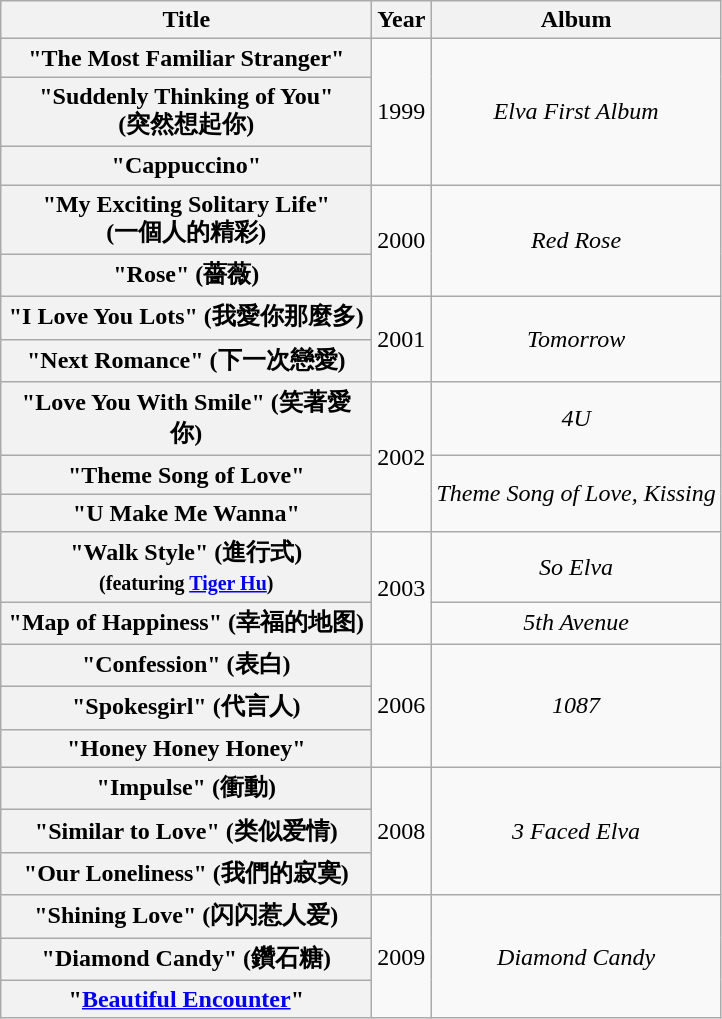<table class="wikitable plainrowheaders" style="text-align:center;">
<tr>
<th rowspan="1" scope="col" width="240">Title</th>
<th rowspan="1" scope="col">Year</th>
<th rowspan="1" scope="col">Album</th>
</tr>
<tr>
<th scope="row">"The Most Familiar Stranger"</th>
<td rowspan="3">1999</td>
<td rowspan="3"><em>Elva First Album</em></td>
</tr>
<tr>
<th scope="row">"Suddenly Thinking of You"<br>(突然想起你)</th>
</tr>
<tr>
<th scope="row">"Cappuccino"</th>
</tr>
<tr>
<th scope="row">"My Exciting Solitary Life"<br>(一個人的精彩)</th>
<td rowspan="2">2000</td>
<td rowspan="2"><em>Red Rose</em></td>
</tr>
<tr>
<th scope="row">"Rose" (薔薇)</th>
</tr>
<tr>
<th scope="row">"I Love You Lots" (我愛你那麼多)</th>
<td rowspan="2">2001</td>
<td rowspan="2"><em>Tomorrow</em></td>
</tr>
<tr>
<th scope="row">"Next Romance" (下一次戀愛)</th>
</tr>
<tr>
<th scope="row">"Love You With Smile" (笑著愛你)</th>
<td rowspan="3">2002</td>
<td><em>4U</em></td>
</tr>
<tr>
<th scope="row">"Theme Song of Love"</th>
<td rowspan="2"><em>Theme Song of Love, Kissing</em></td>
</tr>
<tr>
<th scope="row">"U Make Me Wanna"</th>
</tr>
<tr>
<th scope="row">"Walk Style" (進行式)<br><small>(featuring <a href='#'>Tiger Hu</a>)</small></th>
<td rowspan="2">2003</td>
<td><em>So Elva</em></td>
</tr>
<tr>
<th scope="row">"Map of Happiness" (幸福的地图)</th>
<td><em>5th Avenue</em></td>
</tr>
<tr>
<th scope="row">"Confession" (表白)</th>
<td rowspan="3">2006</td>
<td rowspan="3"><em>1087</em></td>
</tr>
<tr>
<th scope="row">"Spokesgirl" (代言人)</th>
</tr>
<tr>
<th scope="row">"Honey Honey Honey"</th>
</tr>
<tr>
<th scope="row">"Impulse" (衝動)</th>
<td rowspan="3">2008</td>
<td rowspan="3"><em>3 Faced Elva</em></td>
</tr>
<tr>
<th scope="row">"Similar to Love" (类似爱情)</th>
</tr>
<tr>
<th scope="row">"Our Loneliness" (我們的寂寞)</th>
</tr>
<tr>
<th scope="row">"Shining Love" (闪闪惹人爱)</th>
<td rowspan="3">2009</td>
<td rowspan="3"><em>Diamond Candy</em></td>
</tr>
<tr>
<th scope="row">"Diamond Candy" (鑽石糖)</th>
</tr>
<tr>
<th scope="row">"<a href='#'>Beautiful Encounter</a>"</th>
</tr>
</table>
